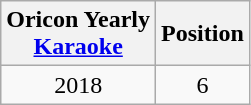<table class="wikitable">
<tr>
<th>Oricon Yearly<br><a href='#'>Karaoke</a></th>
<th>Position</th>
</tr>
<tr>
<td style="text-align:center;">2018</td>
<td style="text-align:center;">6</td>
</tr>
</table>
